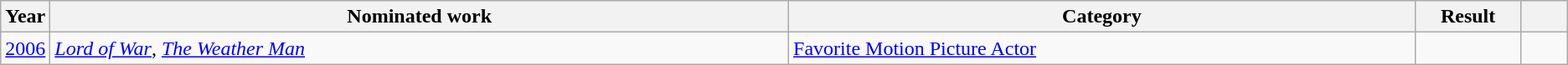<table class="wikitable sortable">
<tr>
<th scope="col" style="width:1em;">Year</th>
<th scope="col" style="width:39em;">Nominated work</th>
<th scope="col" style="width:33em;">Category</th>
<th scope="col" style="width:5em;">Result</th>
<th scope="col" style="width:2em;" class="unsortable"></th>
</tr>
<tr>
<td><a href='#'>2006</a></td>
<td><em><a href='#'>Lord of War</a></em>, <em><a href='#'>The Weather Man</a></em></td>
<td><a href='#'>Favorite Motion Picture Actor</a></td>
<td></td>
<td style="text-align:center;"></td>
</tr>
</table>
